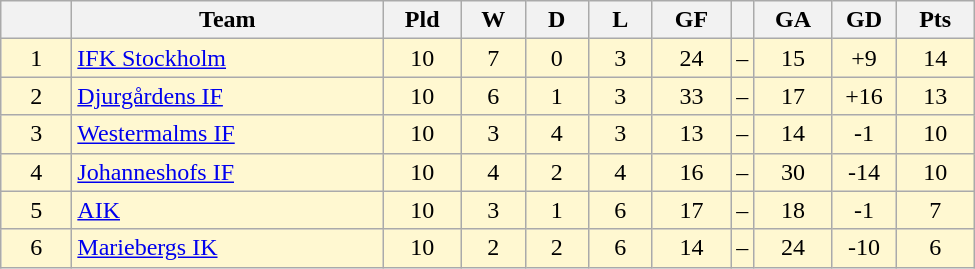<table class="wikitable" style="text-align: center;">
<tr>
<th style="width: 40px;"></th>
<th style="width: 200px;">Team</th>
<th style="width: 45px;">Pld</th>
<th style="width: 35px;">W</th>
<th style="width: 35px;">D</th>
<th style="width: 35px;">L</th>
<th style="width: 45px;">GF</th>
<th></th>
<th style="width: 45px;">GA</th>
<th style="width: 35px;">GD</th>
<th style="width: 45px;">Pts</th>
</tr>
<tr style="background: #fff8d1">
<td>1</td>
<td style="text-align: left;"><a href='#'>IFK Stockholm</a></td>
<td>10</td>
<td>7</td>
<td>0</td>
<td>3</td>
<td>24</td>
<td>–</td>
<td>15</td>
<td>+9</td>
<td>14</td>
</tr>
<tr style="background: #fff8d1">
<td>2</td>
<td style="text-align: left;"><a href='#'>Djurgårdens IF</a></td>
<td>10</td>
<td>6</td>
<td>1</td>
<td>3</td>
<td>33</td>
<td>–</td>
<td>17</td>
<td>+16</td>
<td>13</td>
</tr>
<tr style="background: #fff8d1">
<td>3</td>
<td style="text-align: left;"><a href='#'>Westermalms IF</a></td>
<td>10</td>
<td>3</td>
<td>4</td>
<td>3</td>
<td>13</td>
<td>–</td>
<td>14</td>
<td>-1</td>
<td>10</td>
</tr>
<tr style="background: #fff8d1">
<td>4</td>
<td style="text-align: left;"><a href='#'>Johanneshofs IF</a></td>
<td>10</td>
<td>4</td>
<td>2</td>
<td>4</td>
<td>16</td>
<td>–</td>
<td>30</td>
<td>-14</td>
<td>10</td>
</tr>
<tr style="background: #fff8d1">
<td>5</td>
<td style="text-align: left;"><a href='#'>AIK</a></td>
<td>10</td>
<td>3</td>
<td>1</td>
<td>6</td>
<td>17</td>
<td>–</td>
<td>18</td>
<td>-1</td>
<td>7</td>
</tr>
<tr style="background: #fff8d1">
<td>6</td>
<td style="text-align: left;"><a href='#'>Mariebergs IK</a></td>
<td>10</td>
<td>2</td>
<td>2</td>
<td>6</td>
<td>14</td>
<td>–</td>
<td>24</td>
<td>-10</td>
<td>6</td>
</tr>
</table>
